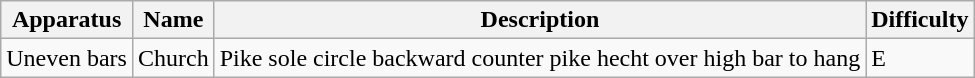<table class="wikitable">
<tr>
<th>Apparatus</th>
<th>Name</th>
<th>Description</th>
<th>Difficulty</th>
</tr>
<tr>
<td>Uneven bars</td>
<td>Church</td>
<td>Pike sole circle backward counter pike hecht over high bar to hang</td>
<td>E</td>
</tr>
</table>
